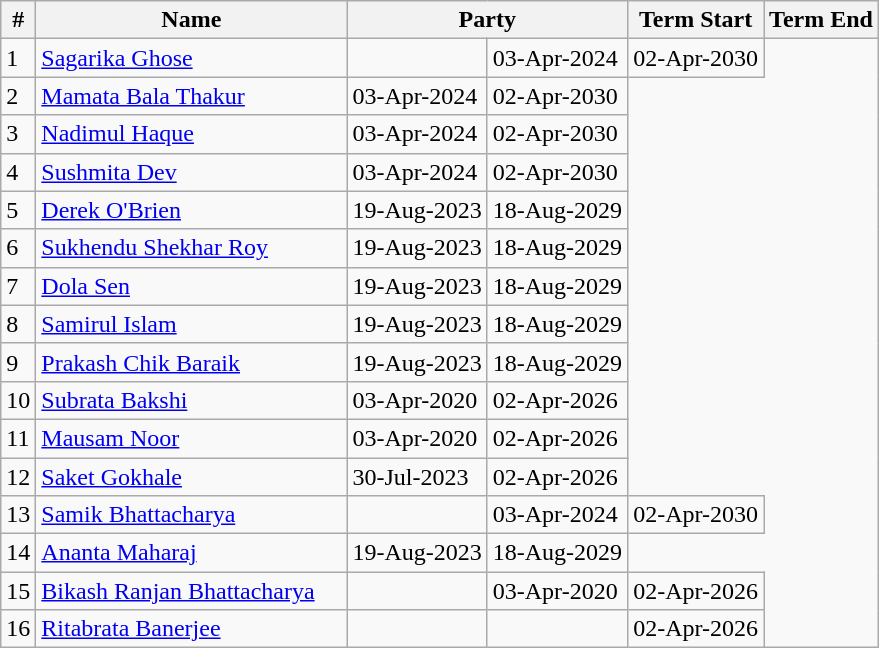<table class="wikitable sortable">
<tr>
<th>#</th>
<th style="width:200px">Name</th>
<th colspan="2">Party</th>
<th>Term Start</th>
<th>Term End</th>
</tr>
<tr>
<td>1</td>
<td><a href='#'>Sagarika Ghose</a></td>
<td></td>
<td>03-Apr-2024</td>
<td>02-Apr-2030</td>
</tr>
<tr>
<td>2</td>
<td><a href='#'>Mamata Bala Thakur</a></td>
<td>03-Apr-2024</td>
<td>02-Apr-2030</td>
</tr>
<tr>
<td>3</td>
<td><a href='#'>Nadimul Haque</a></td>
<td>03-Apr-2024</td>
<td>02-Apr-2030</td>
</tr>
<tr>
<td>4</td>
<td><a href='#'>Sushmita Dev</a></td>
<td>03-Apr-2024</td>
<td>02-Apr-2030</td>
</tr>
<tr>
<td>5</td>
<td><a href='#'>Derek O'Brien</a></td>
<td>19-Aug-2023</td>
<td>18-Aug-2029</td>
</tr>
<tr>
<td>6</td>
<td><a href='#'>Sukhendu Shekhar Roy</a></td>
<td>19-Aug-2023</td>
<td>18-Aug-2029</td>
</tr>
<tr>
<td>7</td>
<td><a href='#'>Dola Sen</a></td>
<td>19-Aug-2023</td>
<td>18-Aug-2029</td>
</tr>
<tr>
<td>8</td>
<td><a href='#'>Samirul Islam</a></td>
<td>19-Aug-2023</td>
<td>18-Aug-2029</td>
</tr>
<tr>
<td>9</td>
<td><a href='#'>Prakash Chik Baraik</a></td>
<td>19-Aug-2023</td>
<td>18-Aug-2029</td>
</tr>
<tr>
<td>10</td>
<td><a href='#'>Subrata Bakshi</a></td>
<td>03-Apr-2020</td>
<td>02-Apr-2026</td>
</tr>
<tr>
<td>11</td>
<td><a href='#'>Mausam Noor</a></td>
<td>03-Apr-2020</td>
<td>02-Apr-2026</td>
</tr>
<tr>
<td>12</td>
<td><a href='#'>Saket Gokhale</a></td>
<td>30-Jul-2023</td>
<td>02-Apr-2026</td>
</tr>
<tr>
<td>13</td>
<td><a href='#'>Samik Bhattacharya</a></td>
<td></td>
<td>03-Apr-2024</td>
<td>02-Apr-2030</td>
</tr>
<tr>
<td>14</td>
<td><a href='#'>Ananta Maharaj</a></td>
<td>19-Aug-2023</td>
<td>18-Aug-2029</td>
</tr>
<tr>
<td>15</td>
<td><a href='#'>Bikash Ranjan Bhattacharya</a></td>
<td></td>
<td>03-Apr-2020</td>
<td>02-Apr-2026</td>
</tr>
<tr>
<td>16</td>
<td><a href='#'>Ritabrata Banerjee</a></td>
<td></td>
<td></td>
<td>02-Apr-2026</td>
</tr>
</table>
